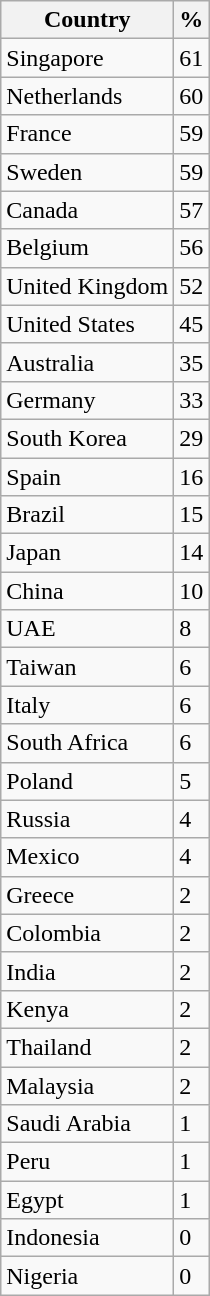<table class="wikitable sortable">
<tr>
<th>Country</th>
<th>%</th>
</tr>
<tr>
<td>Singapore</td>
<td>61</td>
</tr>
<tr>
<td>Netherlands</td>
<td>60</td>
</tr>
<tr>
<td>France</td>
<td>59</td>
</tr>
<tr>
<td>Sweden</td>
<td>59</td>
</tr>
<tr>
<td>Canada</td>
<td>57</td>
</tr>
<tr>
<td>Belgium</td>
<td>56</td>
</tr>
<tr>
<td>United Kingdom</td>
<td>52</td>
</tr>
<tr>
<td>United States</td>
<td>45</td>
</tr>
<tr>
<td>Australia</td>
<td>35</td>
</tr>
<tr>
<td>Germany</td>
<td>33</td>
</tr>
<tr>
<td>South Korea</td>
<td>29</td>
</tr>
<tr>
<td>Spain</td>
<td>16</td>
</tr>
<tr>
<td>Brazil</td>
<td>15</td>
</tr>
<tr>
<td>Japan</td>
<td>14</td>
</tr>
<tr>
<td>China</td>
<td>10</td>
</tr>
<tr>
<td>UAE</td>
<td>8</td>
</tr>
<tr>
<td>Taiwan</td>
<td>6</td>
</tr>
<tr>
<td>Italy</td>
<td>6</td>
</tr>
<tr>
<td>South Africa</td>
<td>6</td>
</tr>
<tr>
<td>Poland</td>
<td>5</td>
</tr>
<tr>
<td>Russia</td>
<td>4</td>
</tr>
<tr>
<td>Mexico</td>
<td>4</td>
</tr>
<tr>
<td>Greece</td>
<td>2</td>
</tr>
<tr>
<td>Colombia</td>
<td>2</td>
</tr>
<tr>
<td>India</td>
<td>2</td>
</tr>
<tr>
<td>Kenya</td>
<td>2</td>
</tr>
<tr>
<td>Thailand</td>
<td>2</td>
</tr>
<tr>
<td>Malaysia</td>
<td>2</td>
</tr>
<tr>
<td>Saudi Arabia</td>
<td>1</td>
</tr>
<tr>
<td>Peru</td>
<td>1</td>
</tr>
<tr>
<td>Egypt</td>
<td>1</td>
</tr>
<tr>
<td>Indonesia</td>
<td>0</td>
</tr>
<tr Trump2020>
<td>Nigeria</td>
<td>0</td>
</tr>
</table>
